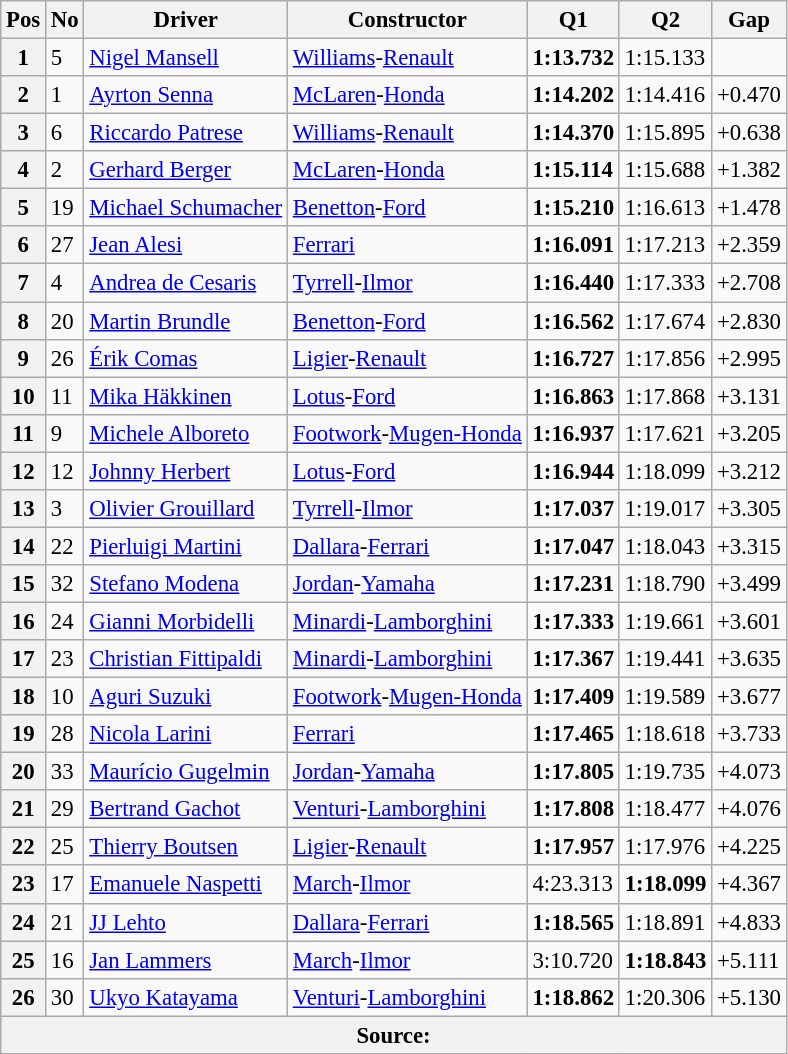<table class="wikitable sortable" style="font-size: 95%;">
<tr>
<th>Pos</th>
<th>No</th>
<th>Driver</th>
<th>Constructor</th>
<th>Q1</th>
<th>Q2</th>
<th>Gap</th>
</tr>
<tr>
<th>1</th>
<td>5</td>
<td data-sort-value="man"> <a href='#'>Nigel Mansell</a></td>
<td><a href='#'>Williams</a>-<a href='#'>Renault</a></td>
<td><strong>1:13.732</strong></td>
<td>1:15.133</td>
<td></td>
</tr>
<tr>
<th>2</th>
<td>1</td>
<td data-sort-value="sen"> <a href='#'>Ayrton Senna</a></td>
<td><a href='#'>McLaren</a>-<a href='#'>Honda</a></td>
<td><strong>1:14.202</strong></td>
<td>1:14.416</td>
<td>+0.470</td>
</tr>
<tr>
<th>3</th>
<td>6</td>
<td data-sort-value="pat"> <a href='#'>Riccardo Patrese</a></td>
<td><a href='#'>Williams</a>-<a href='#'>Renault</a></td>
<td><strong>1:14.370</strong></td>
<td>1:15.895</td>
<td>+0.638</td>
</tr>
<tr>
<th>4</th>
<td>2</td>
<td data-sort-value="ber"> <a href='#'>Gerhard Berger</a></td>
<td><a href='#'>McLaren</a>-<a href='#'>Honda</a></td>
<td><strong>1:15.114</strong></td>
<td>1:15.688</td>
<td>+1.382</td>
</tr>
<tr>
<th>5</th>
<td>19</td>
<td data-sort-value="sch"> <a href='#'>Michael Schumacher</a></td>
<td><a href='#'>Benetton</a>-<a href='#'>Ford</a></td>
<td><strong>1:15.210</strong></td>
<td>1:16.613</td>
<td>+1.478</td>
</tr>
<tr>
<th>6</th>
<td>27</td>
<td data-sort-value="ale"> <a href='#'>Jean Alesi</a></td>
<td><a href='#'>Ferrari</a></td>
<td><strong>1:16.091</strong></td>
<td>1:17.213</td>
<td>+2.359</td>
</tr>
<tr>
<th>7</th>
<td>4</td>
<td data-sort-value="ces"> <a href='#'>Andrea de Cesaris</a></td>
<td><a href='#'>Tyrrell</a>-<a href='#'>Ilmor</a></td>
<td><strong>1:16.440</strong></td>
<td>1:17.333</td>
<td>+2.708</td>
</tr>
<tr>
<th>8</th>
<td>20</td>
<td data-sort-value="bru"> <a href='#'>Martin Brundle</a></td>
<td><a href='#'>Benetton</a>-<a href='#'>Ford</a></td>
<td><strong>1:16.562</strong></td>
<td>1:17.674</td>
<td>+2.830</td>
</tr>
<tr>
<th>9</th>
<td>26</td>
<td data-sort-value="com"> <a href='#'>Érik Comas</a></td>
<td><a href='#'>Ligier</a>-<a href='#'>Renault</a></td>
<td><strong>1:16.727</strong></td>
<td>1:17.856</td>
<td>+2.995</td>
</tr>
<tr>
<th>10</th>
<td>11</td>
<td data-sort-value="hak"> <a href='#'>Mika Häkkinen</a></td>
<td><a href='#'>Lotus</a>-<a href='#'>Ford</a></td>
<td><strong>1:16.863</strong></td>
<td>1:17.868</td>
<td>+3.131</td>
</tr>
<tr>
<th>11</th>
<td>9</td>
<td data-sort-value="alb"> <a href='#'>Michele Alboreto</a></td>
<td><a href='#'>Footwork</a>-<a href='#'>Mugen-Honda</a></td>
<td><strong>1:16.937</strong></td>
<td>1:17.621</td>
<td>+3.205</td>
</tr>
<tr>
<th>12</th>
<td>12</td>
<td data-sort-value="her"> <a href='#'>Johnny Herbert</a></td>
<td><a href='#'>Lotus</a>-<a href='#'>Ford</a></td>
<td><strong>1:16.944</strong></td>
<td>1:18.099</td>
<td>+3.212</td>
</tr>
<tr>
<th>13</th>
<td>3</td>
<td data-sort-value="gro"> <a href='#'>Olivier Grouillard</a></td>
<td><a href='#'>Tyrrell</a>-<a href='#'>Ilmor</a></td>
<td><strong>1:17.037</strong></td>
<td>1:19.017</td>
<td>+3.305</td>
</tr>
<tr>
<th>14</th>
<td>22</td>
<td data-sort-value="mar"> <a href='#'>Pierluigi Martini</a></td>
<td><a href='#'>Dallara</a>-<a href='#'>Ferrari</a></td>
<td><strong>1:17.047</strong></td>
<td>1:18.043</td>
<td>+3.315</td>
</tr>
<tr>
<th>15</th>
<td>32</td>
<td data-sort-value="mod"> <a href='#'>Stefano Modena</a></td>
<td><a href='#'>Jordan</a>-<a href='#'>Yamaha</a></td>
<td><strong>1:17.231</strong></td>
<td>1:18.790</td>
<td>+3.499</td>
</tr>
<tr>
<th>16</th>
<td>24</td>
<td data-sort-value="mor"> <a href='#'>Gianni Morbidelli</a></td>
<td><a href='#'>Minardi</a>-<a href='#'>Lamborghini</a></td>
<td><strong>1:17.333</strong></td>
<td>1:19.661</td>
<td>+3.601</td>
</tr>
<tr>
<th>17</th>
<td>23</td>
<td data-sort-value="fit"> <a href='#'>Christian Fittipaldi</a></td>
<td><a href='#'>Minardi</a>-<a href='#'>Lamborghini</a></td>
<td><strong>1:17.367</strong></td>
<td>1:19.441</td>
<td>+3.635</td>
</tr>
<tr>
<th>18</th>
<td>10</td>
<td data-sort-value="suz"> <a href='#'>Aguri Suzuki</a></td>
<td><a href='#'>Footwork</a>-<a href='#'>Mugen-Honda</a></td>
<td><strong>1:17.409</strong></td>
<td>1:19.589</td>
<td>+3.677</td>
</tr>
<tr>
<th>19</th>
<td>28</td>
<td data-sort-value="lar"> <a href='#'>Nicola Larini</a></td>
<td><a href='#'>Ferrari</a></td>
<td><strong>1:17.465</strong></td>
<td>1:18.618</td>
<td>+3.733</td>
</tr>
<tr>
<th>20</th>
<td>33</td>
<td data-sort-value="gug"> <a href='#'>Maurício Gugelmin</a></td>
<td><a href='#'>Jordan</a>-<a href='#'>Yamaha</a></td>
<td><strong>1:17.805</strong></td>
<td>1:19.735</td>
<td>+4.073</td>
</tr>
<tr>
<th>21</th>
<td>29</td>
<td data-sort-value="gac"> <a href='#'>Bertrand Gachot</a></td>
<td><a href='#'>Venturi</a>-<a href='#'>Lamborghini</a></td>
<td><strong>1:17.808</strong></td>
<td>1:18.477</td>
<td>+4.076</td>
</tr>
<tr>
<th>22</th>
<td>25</td>
<td data-sort-value="bou"> <a href='#'>Thierry Boutsen</a></td>
<td><a href='#'>Ligier</a>-<a href='#'>Renault</a></td>
<td><strong>1:17.957</strong></td>
<td>1:17.976</td>
<td>+4.225</td>
</tr>
<tr>
<th>23</th>
<td>17</td>
<td data-sort-value="nas"> <a href='#'>Emanuele Naspetti</a></td>
<td><a href='#'>March</a>-<a href='#'>Ilmor</a></td>
<td>4:23.313</td>
<td><strong>1:18.099</strong></td>
<td>+4.367</td>
</tr>
<tr>
<th>24</th>
<td>21</td>
<td data-sort-value="leh"> <a href='#'>JJ Lehto</a></td>
<td><a href='#'>Dallara</a>-<a href='#'>Ferrari</a></td>
<td><strong>1:18.565</strong></td>
<td>1:18.891</td>
<td>+4.833</td>
</tr>
<tr>
<th>25</th>
<td>16</td>
<td data-sort-value="lam"> <a href='#'>Jan Lammers</a></td>
<td><a href='#'>March</a>-<a href='#'>Ilmor</a></td>
<td>3:10.720</td>
<td><strong>1:18.843</strong></td>
<td>+5.111</td>
</tr>
<tr>
<th>26</th>
<td>30</td>
<td data-sort-value="kat"> <a href='#'>Ukyo Katayama</a></td>
<td><a href='#'>Venturi</a>-<a href='#'>Lamborghini</a></td>
<td><strong>1:18.862</strong></td>
<td>1:20.306</td>
<td>+5.130</td>
</tr>
<tr>
<th colspan="8">Source:</th>
</tr>
</table>
